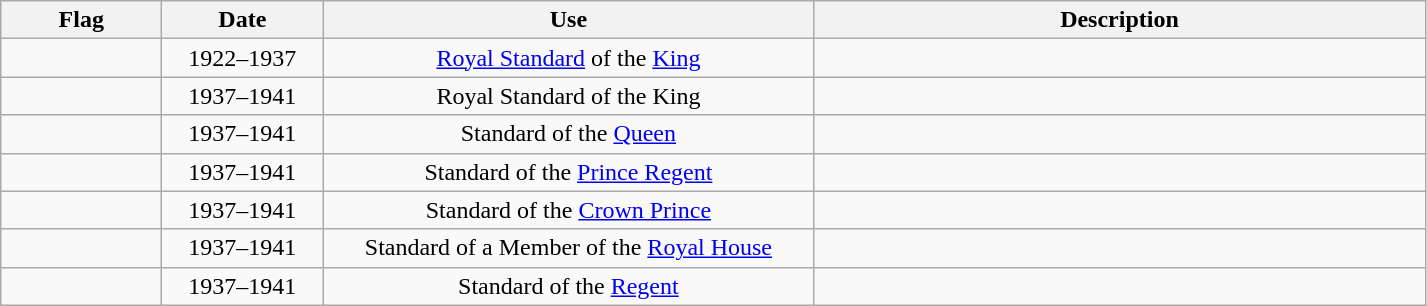<table class="wikitable" style="text-align:center;">
<tr style="background:#efefef;">
<th style="width:100px;">Flag</th>
<th style="width:100px;">Date</th>
<th style="width:320px; text-align:center;">Use</th>
<th style="width:400px; text-align:center;">Description</th>
</tr>
<tr>
<td></td>
<td>1922–1937</td>
<td><a href='#'>Royal Standard</a> of the <a href='#'>King</a> </td>
<td></td>
</tr>
<tr>
<td></td>
<td>1937–1941</td>
<td>Royal Standard of the King </td>
<td></td>
</tr>
<tr>
<td></td>
<td>1937–1941</td>
<td>Standard of the <a href='#'>Queen</a> </td>
<td></td>
</tr>
<tr>
<td></td>
<td>1937–1941</td>
<td>Standard of the <a href='#'>Prince Regent</a> </td>
<td></td>
</tr>
<tr>
<td></td>
<td>1937–1941</td>
<td>Standard of the <a href='#'>Crown Prince</a> </td>
<td></td>
</tr>
<tr>
<td></td>
<td>1937–1941</td>
<td>Standard of a Member of the <a href='#'>Royal House</a> </td>
<td></td>
</tr>
<tr>
<td></td>
<td>1937–1941</td>
<td>Standard of the <a href='#'>Regent</a> </td>
<td></td>
</tr>
</table>
